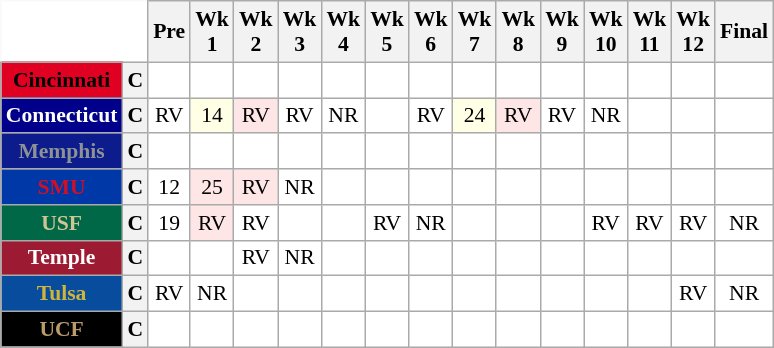<table class="wikitable" style="white-space:nowrap;font-size:90%;">
<tr>
<th colspan=2 style="background:white; border-top-style:hidden; border-left-style:hidden;"> </th>
<th>Pre</th>
<th>Wk<br>1</th>
<th>Wk<br>2</th>
<th>Wk<br>3</th>
<th>Wk<br>4</th>
<th>Wk<br>5</th>
<th>Wk<br>6</th>
<th>Wk<br>7</th>
<th>Wk<br>8</th>
<th>Wk<br>9</th>
<th>Wk<br>10</th>
<th>Wk<br>11</th>
<th>Wk<br>12</th>
<th>Final</th>
</tr>
<tr style="text-align:center;">
<th style="background:#e00122; color:#000000;">Cincinnati</th>
<th>C</th>
<td style="background:#FFF;"></td>
<td style="background:#FFF;"></td>
<td style="background:#FFF;"></td>
<td style="background:#FFF;"></td>
<td style="background:#FFF;"></td>
<td style="background:#FFF;"></td>
<td style="background:#FFF;"></td>
<td style="background:#FFF;"></td>
<td style="background:#FFF;"></td>
<td style="background:#FFF;"></td>
<td style="background:#FFF;"></td>
<td style="background:#FFF;"></td>
<td style="background:#FFF;"></td>
<td style="background:#FFF;"></td>
</tr>
<tr style="text-align:center;">
<th style="background:darkblue; color:#FFFFFF;">Connecticut</th>
<th>C</th>
<td style="background:#FFF;"> RV</td>
<td style="background:#FFFFE6;"> 14</td>
<td style="background:#FFE6E6;"> RV</td>
<td style="background:#FFF;"> RV</td>
<td style="background:#FFF;"> NR</td>
<td style="background:#FFF;"></td>
<td style="background:#FFF;"> RV</td>
<td style="background:#FFFFE6;"> 24</td>
<td style="background:#FFE6E6;"> RV</td>
<td style="background:#FFF;"> RV</td>
<td style="background:#FFF;"> NR</td>
<td style="background:#FFF;"></td>
<td style="background:#FFF;"></td>
<td style="background:#FFF;"></td>
</tr>
<tr style="text-align:center;">
<th style="background:#0C1C8C; color:#8E9295;">Memphis</th>
<th>C</th>
<td style="background:#FFF;"></td>
<td style="background:#FFF;"></td>
<td style="background:#FFF;"></td>
<td style="background:#FFF;"></td>
<td style="background:#FFF;"></td>
<td style="background:#FFF;"></td>
<td style="background:#FFF;"></td>
<td style="background:#FFF;"></td>
<td style="background:#FFF;"></td>
<td style="background:#FFF;"></td>
<td style="background:#FFF;"></td>
<td style="background:#FFF;"></td>
<td style="background:#FFF;"></td>
<td style="background:#FFF;"></td>
</tr>
<tr style="text-align:center;">
<th style="background:#0038A8; color:#CE1126;">SMU</th>
<th>C</th>
<td style="background:#FFF;"> 12</td>
<td style="background:#FFE6E6;"> 25</td>
<td style="background:#FFE6E6;"> RV</td>
<td style="background:#FFF;"> NR</td>
<td style="background:#FFF;"></td>
<td style="background:#FFF;"></td>
<td style="background:#FFF;"></td>
<td style="background:#FFF;"></td>
<td style="background:#FFF;"></td>
<td style="background:#FFF;"></td>
<td style="background:#FFF;"></td>
<td style="background:#FFF;"></td>
<td style="background:#FFF;"></td>
<td style="background:#FFF;"></td>
</tr>
<tr style="text-align:center;">
<th style="background:#006747; color:#CFC493;">USF</th>
<th>C</th>
<td style="background:#FFF;"> 19</td>
<td style="background:#FFE6E6;"> RV</td>
<td style="background:#FFF;"> RV</td>
<td style="background:#FFF;"></td>
<td style="background:#FFF;"></td>
<td style="background:#FFF;"> RV</td>
<td style="background:#FFF;"> NR</td>
<td style="background:#FFF;"></td>
<td style="background:#FFF;"></td>
<td style="background:#FFF;"></td>
<td style="background:#FFF;"> RV</td>
<td style="background:#FFF;"> RV</td>
<td style="background:#FFF;"> RV</td>
<td style="background:#FFF;"> NR</td>
</tr>
<tr style="text-align:center;">
<th style="background:#9d1a33; color:#FFFFFF;">Temple</th>
<th>C</th>
<td style="background:#FFF;"></td>
<td style="background:#FFF;"></td>
<td style="background:#FFF;"> RV</td>
<td style="background:#FFF;"> NR</td>
<td style="background:#FFF;"></td>
<td style="background:#FFF;"></td>
<td style="background:#FFF;"></td>
<td style="background:#FFF;"></td>
<td style="background:#FFF;"></td>
<td style="background:#FFF;"></td>
<td style="background:#FFF;"></td>
<td style="background:#FFF;"></td>
<td style="background:#FFF;"></td>
<td style="background:#FFF;"></td>
</tr>
<tr style="text-align:center;">
<th style="background:#084c9e; color:#CFB53B;">Tulsa</th>
<th>C</th>
<td style="background:#FFF;"> RV</td>
<td style="background:#FFF;"> NR</td>
<td style="background:#FFF;"></td>
<td style="background:#FFF;"></td>
<td style="background:#FFF;"></td>
<td style="background:#FFF;"></td>
<td style="background:#FFF;"></td>
<td style="background:#FFF;"></td>
<td style="background:#FFF;"></td>
<td style="background:#FFF;"></td>
<td style="background:#FFF;"></td>
<td style="background:#FFF;"></td>
<td style="background:#FFF;"> RV</td>
<td style="background:#FFF;"> NR</td>
</tr>
<tr style="text-align:center;">
<th style="background:#000000; color:#BC9B6A;">UCF</th>
<th>C</th>
<td style="background:#FFF;"></td>
<td style="background:#FFF;"></td>
<td style="background:#FFF;"></td>
<td style="background:#FFF;"></td>
<td style="background:#FFF;"></td>
<td style="background:#FFF;"></td>
<td style="background:#FFF;"></td>
<td style="background:#FFF;"></td>
<td style="background:#FFF;"></td>
<td style="background:#FFF;"></td>
<td style="background:#FFF;"></td>
<td style="background:#FFF;"></td>
<td style="background:#FFF;"></td>
<td style="background:#FFF;"></td>
</tr>
</table>
